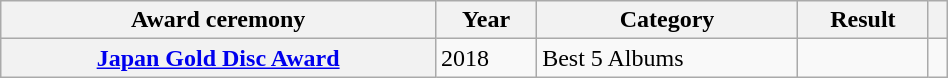<table class="wikitable sortable plainrowheaders" style="width: 50%;">
<tr>
<th scope="col">Award ceremony</th>
<th scope="col">Year</th>
<th scope="col">Category</th>
<th scope="col">Result</th>
<th scope="col" class="unsortable"></th>
</tr>
<tr>
<th scope="row"><a href='#'>Japan Gold Disc Award</a></th>
<td>2018</td>
<td>Best 5 Albums</td>
<td></td>
<td style="text-align:center;"></td>
</tr>
</table>
